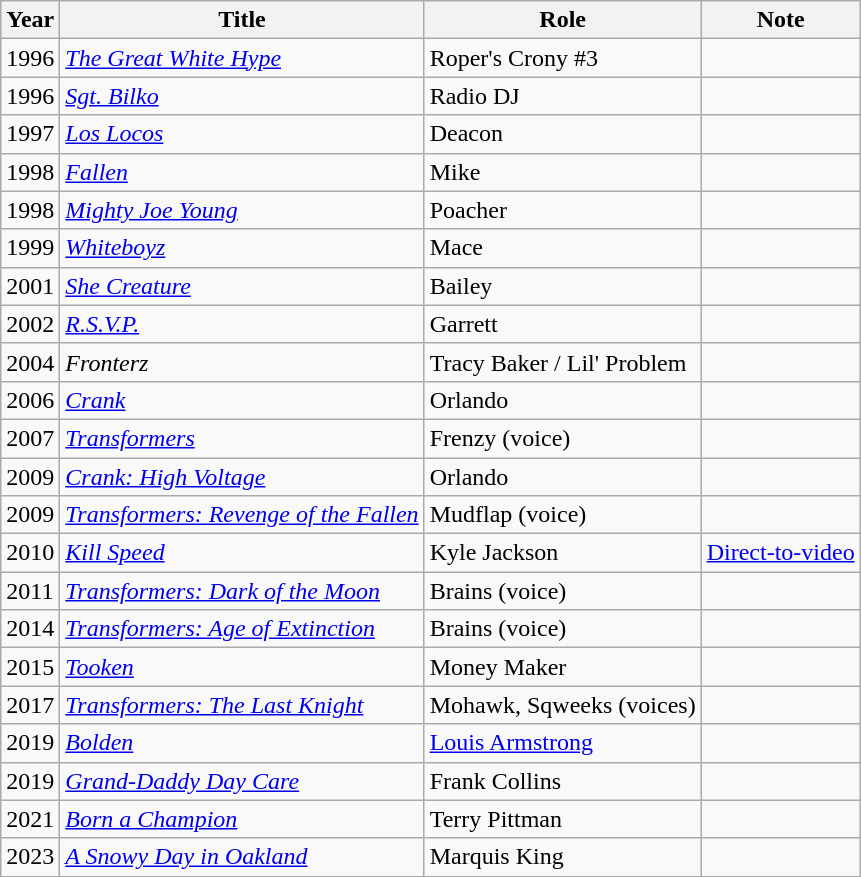<table class="wikitable">
<tr>
<th>Year</th>
<th>Title</th>
<th>Role</th>
<th>Note</th>
</tr>
<tr>
<td>1996</td>
<td><em><a href='#'>The Great White Hype </a></em></td>
<td>Roper's Crony #3</td>
<td></td>
</tr>
<tr>
<td>1996</td>
<td><em><a href='#'>Sgt. Bilko</a></em></td>
<td>Radio DJ</td>
<td></td>
</tr>
<tr>
<td>1997</td>
<td><em><a href='#'>Los Locos</a></em></td>
<td>Deacon</td>
<td></td>
</tr>
<tr>
<td>1998</td>
<td><em><a href='#'>Fallen</a></em></td>
<td>Mike</td>
<td></td>
</tr>
<tr>
<td>1998</td>
<td><em><a href='#'>Mighty Joe Young</a></em></td>
<td>Poacher</td>
<td></td>
</tr>
<tr>
<td>1999</td>
<td><em><a href='#'>Whiteboyz</a></em></td>
<td>Mace</td>
<td></td>
</tr>
<tr>
<td>2001</td>
<td><em><a href='#'>She Creature</a></em></td>
<td>Bailey</td>
<td></td>
</tr>
<tr>
<td>2002</td>
<td><em><a href='#'>R.S.V.P.</a></em></td>
<td>Garrett</td>
<td></td>
</tr>
<tr>
<td>2004</td>
<td><em>Fronterz</em></td>
<td>Tracy Baker / Lil' Problem</td>
<td></td>
</tr>
<tr>
<td>2006</td>
<td><em><a href='#'>Crank</a></em></td>
<td>Orlando</td>
<td></td>
</tr>
<tr>
<td>2007</td>
<td><em><a href='#'>Transformers</a></em></td>
<td>Frenzy (voice)</td>
<td></td>
</tr>
<tr>
<td>2009</td>
<td><em><a href='#'>Crank: High Voltage</a></em></td>
<td>Orlando</td>
<td></td>
</tr>
<tr>
<td>2009</td>
<td><em><a href='#'>Transformers: Revenge of the Fallen</a></em></td>
<td>Mudflap (voice)</td>
<td></td>
</tr>
<tr>
<td>2010</td>
<td><em><a href='#'>Kill Speed</a></em></td>
<td>Kyle Jackson</td>
<td><a href='#'>Direct-to-video</a></td>
</tr>
<tr>
<td>2011</td>
<td><em><a href='#'>Transformers: Dark of the Moon</a></em></td>
<td>Brains (voice)</td>
<td></td>
</tr>
<tr>
<td>2014</td>
<td><em><a href='#'>Transformers: Age of Extinction</a></em></td>
<td>Brains (voice)</td>
<td></td>
</tr>
<tr>
<td>2015</td>
<td><em><a href='#'>Tooken</a></em></td>
<td>Money Maker</td>
<td></td>
</tr>
<tr>
<td>2017</td>
<td><em><a href='#'>Transformers: The Last Knight</a></em></td>
<td>Mohawk, Sqweeks (voices)</td>
<td></td>
</tr>
<tr>
<td>2019</td>
<td><em><a href='#'>Bolden</a></em></td>
<td><a href='#'>Louis Armstrong</a></td>
<td></td>
</tr>
<tr>
<td>2019</td>
<td><em><a href='#'>Grand-Daddy Day Care</a></em></td>
<td>Frank Collins</td>
<td></td>
</tr>
<tr>
<td>2021</td>
<td><em><a href='#'>Born a Champion</a></em></td>
<td>Terry Pittman</td>
<td></td>
</tr>
<tr>
<td>2023</td>
<td><em><a href='#'>A Snowy Day in Oakland</a></em></td>
<td>Marquis King</td>
<td></td>
</tr>
<tr>
</tr>
</table>
